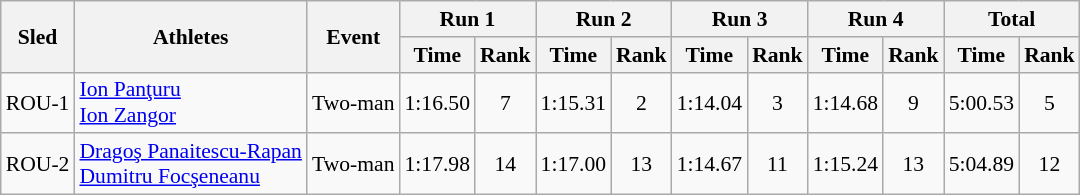<table class="wikitable" border="1" style="font-size:90%">
<tr>
<th rowspan="2">Sled</th>
<th rowspan="2">Athletes</th>
<th rowspan="2">Event</th>
<th colspan="2">Run 1</th>
<th colspan="2">Run 2</th>
<th colspan="2">Run 3</th>
<th colspan="2">Run 4</th>
<th colspan="2">Total</th>
</tr>
<tr>
<th>Time</th>
<th>Rank</th>
<th>Time</th>
<th>Rank</th>
<th>Time</th>
<th>Rank</th>
<th>Time</th>
<th>Rank</th>
<th>Time</th>
<th>Rank</th>
</tr>
<tr>
<td align="center">ROU-1</td>
<td><a href='#'>Ion Panţuru</a><br><a href='#'>Ion Zangor</a></td>
<td>Two-man</td>
<td align="center">1:16.50</td>
<td align="center">7</td>
<td align="center">1:15.31</td>
<td align="center">2</td>
<td align="center">1:14.04</td>
<td align="center">3</td>
<td align="center">1:14.68</td>
<td align="center">9</td>
<td align="center">5:00.53</td>
<td align="center">5</td>
</tr>
<tr>
<td align="center">ROU-2</td>
<td><a href='#'>Dragoş Panaitescu-Rapan</a><br><a href='#'>Dumitru Focşeneanu</a></td>
<td>Two-man</td>
<td align="center">1:17.98</td>
<td align="center">14</td>
<td align="center">1:17.00</td>
<td align="center">13</td>
<td align="center">1:14.67</td>
<td align="center">11</td>
<td align="center">1:15.24</td>
<td align="center">13</td>
<td align="center">5:04.89</td>
<td align="center">12</td>
</tr>
</table>
